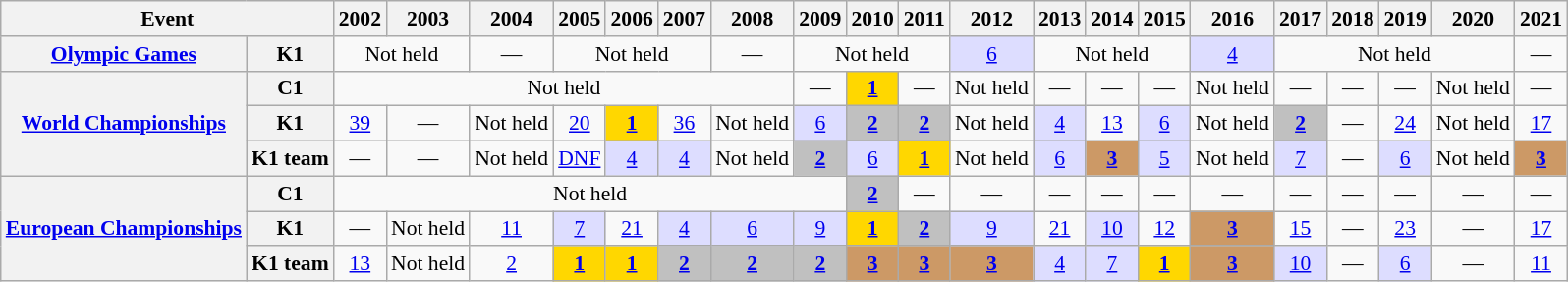<table class="wikitable plainrowheaders" style=font-size:90%>
<tr>
<th scope="col" colspan=2>Event</th>
<th scope="col">2002</th>
<th scope="col">2003</th>
<th scope="col">2004</th>
<th scope="col">2005</th>
<th scope="col">2006</th>
<th scope="col">2007</th>
<th scope="col">2008</th>
<th scope="col">2009</th>
<th scope="col">2010</th>
<th scope="col">2011</th>
<th scope="col">2012</th>
<th scope="col">2013</th>
<th scope="col">2014</th>
<th scope="col">2015</th>
<th scope="col">2016</th>
<th scope="col">2017</th>
<th scope="col">2018</th>
<th scope="col">2019</th>
<th scope="col">2020</th>
<th scope="col">2021</th>
</tr>
<tr style="text-align:center;">
<th scope="row"><a href='#'>Olympic Games</a></th>
<th scope="row">K1</th>
<td colspan=2>Not held</td>
<td>—</td>
<td colspan=3>Not held</td>
<td>—</td>
<td colspan=3>Not held</td>
<td style="background:#ddf;"><a href='#'>6</a></td>
<td colspan=3>Not held</td>
<td style="background:#ddf;"><a href='#'>4</a></td>
<td colspan=4>Not held</td>
<td>—</td>
</tr>
<tr style="text-align:center;">
<th scope="row" rowspan=3><a href='#'>World Championships</a></th>
<th scope="row">C1</th>
<td colspan=7>Not held</td>
<td>—</td>
<td style="background:gold;"><a href='#'><strong>1</strong></a></td>
<td>—</td>
<td>Not held</td>
<td>—</td>
<td>—</td>
<td>—</td>
<td>Not held</td>
<td>—</td>
<td>—</td>
<td>—</td>
<td>Not held</td>
<td>—</td>
</tr>
<tr style="text-align:center;">
<th scope="row">K1</th>
<td><a href='#'>39</a></td>
<td>—</td>
<td>Not held</td>
<td><a href='#'>20</a></td>
<td style="background:gold;"><a href='#'><strong>1</strong></a></td>
<td><a href='#'>36</a></td>
<td>Not held</td>
<td style="background:#ddf;"><a href='#'>6</a></td>
<td style="background:silver;"><a href='#'><strong>2</strong></a></td>
<td style="background:silver;"><a href='#'><strong>2</strong></a></td>
<td>Not held</td>
<td style="background:#ddf;"><a href='#'>4</a></td>
<td><a href='#'>13</a></td>
<td style="background:#ddf;"><a href='#'>6</a></td>
<td>Not held</td>
<td style="background:silver;"><a href='#'><strong>2</strong></a></td>
<td>—</td>
<td><a href='#'>24</a></td>
<td>Not held</td>
<td><a href='#'>17</a></td>
</tr>
<tr style="text-align:center;">
<th scope="row">K1 team</th>
<td>—</td>
<td>—</td>
<td>Not held</td>
<td><a href='#'>DNF</a></td>
<td style="background:#ddf;"><a href='#'>4</a></td>
<td style="background:#ddf;"><a href='#'>4</a></td>
<td>Not held</td>
<td style="background:silver;"><a href='#'><strong>2</strong></a></td>
<td style="background:#ddf;"><a href='#'>6</a></td>
<td style="background:gold;"><a href='#'><strong>1</strong></a></td>
<td>Not held</td>
<td style="background:#ddf;"><a href='#'>6</a></td>
<td style="background:#cc9966;"><a href='#'><strong>3</strong></a></td>
<td style="background:#ddf;"><a href='#'>5</a></td>
<td>Not held</td>
<td style="background:#ddf;"><a href='#'>7</a></td>
<td>—</td>
<td style="background:#ddf;"><a href='#'>6</a></td>
<td>Not held</td>
<td style="background:#cc9966;"><a href='#'><strong>3</strong></a></td>
</tr>
<tr style="text-align:center;">
<th scope="row" rowspan=3><a href='#'>European Championships</a></th>
<th scope="row">C1</th>
<td colspan=8>Not held</td>
<td style="background:silver;"><a href='#'><strong>2</strong></a></td>
<td>—</td>
<td>—</td>
<td>—</td>
<td>—</td>
<td>—</td>
<td>—</td>
<td>—</td>
<td>—</td>
<td>—</td>
<td>—</td>
<td>—</td>
</tr>
<tr style="text-align:center;">
<th scope="row">K1</th>
<td>—</td>
<td>Not held</td>
<td><a href='#'>11</a></td>
<td style="background:#ddf;"><a href='#'>7</a></td>
<td><a href='#'>21</a></td>
<td style="background:#ddf;"><a href='#'>4</a></td>
<td style="background:#ddf;"><a href='#'>6</a></td>
<td style="background:#ddf;"><a href='#'>9</a></td>
<td style="background:gold;"><a href='#'><strong>1</strong></a></td>
<td style="background:silver;"><a href='#'><strong>2</strong></a></td>
<td style="background:#ddf;"><a href='#'>9</a></td>
<td><a href='#'>21</a></td>
<td style="background:#ddf;"><a href='#'>10</a></td>
<td><a href='#'>12</a></td>
<td style="background:#cc9966;"><a href='#'><strong>3</strong></a></td>
<td><a href='#'>15</a></td>
<td>—</td>
<td><a href='#'>23</a></td>
<td>—</td>
<td><a href='#'>17</a></td>
</tr>
<tr style="text-align:center;">
<th scope="row">K1 team</th>
<td><a href='#'>13</a></td>
<td>Not held</td>
<td><a href='#'>2</a></td>
<td style="background:gold;"><a href='#'><strong>1</strong></a></td>
<td style="background:gold;"><a href='#'><strong>1</strong></a></td>
<td style="background:silver;"><a href='#'><strong>2</strong></a></td>
<td style="background:silver;"><a href='#'><strong>2</strong></a></td>
<td style="background:silver;"><a href='#'><strong>2</strong></a></td>
<td style="background:#cc9966;"><a href='#'><strong>3</strong></a></td>
<td style="background:#cc9966;"><a href='#'><strong>3</strong></a></td>
<td style="background:#cc9966;"><a href='#'><strong>3</strong></a></td>
<td style="background:#ddf;"><a href='#'>4</a></td>
<td style="background:#ddf;"><a href='#'>7</a></td>
<td style="background:gold;"><a href='#'><strong>1</strong></a></td>
<td style="background:#cc9966;"><a href='#'><strong>3</strong></a></td>
<td style="background:#ddf;"><a href='#'>10</a></td>
<td>—</td>
<td style="background:#ddf;"><a href='#'>6</a></td>
<td>—</td>
<td><a href='#'>11</a></td>
</tr>
</table>
